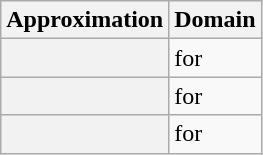<table class="wikitable">
<tr>
<th scope="col">Approximation</th>
<th scope="col">Domain</th>
</tr>
<tr>
<th scope="row"></th>
<td>for </td>
</tr>
<tr>
<th scope="row"></th>
<td>for </td>
</tr>
<tr>
<th scope="row"></th>
<td>for </td>
</tr>
</table>
